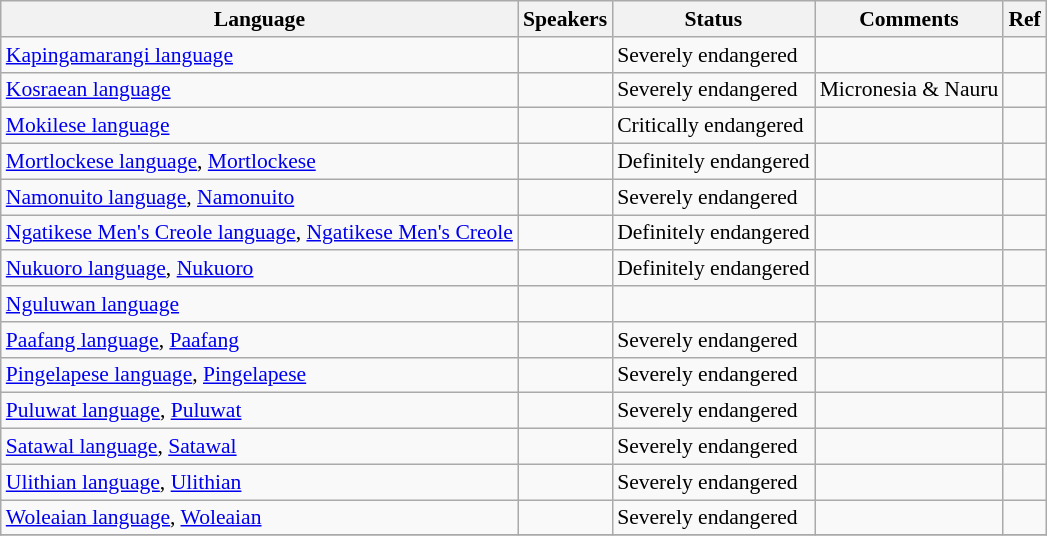<table class="sortable wikitable" align="center" style="font-size:90%">
<tr>
<th>Language</th>
<th>Speakers</th>
<th>Status</th>
<th>Comments</th>
<th>Ref</th>
</tr>
<tr>
<td><a href='#'>Kapingamarangi language</a></td>
<td> </td>
<td>Severely endangered</td>
<td> </td>
<td> </td>
</tr>
<tr>
<td><a href='#'>Kosraean language</a></td>
<td> </td>
<td>Severely endangered</td>
<td>Micronesia & Nauru</td>
<td> </td>
</tr>
<tr>
<td><a href='#'>Mokilese language</a></td>
<td> </td>
<td>Critically endangered</td>
<td> </td>
<td> </td>
</tr>
<tr>
<td><a href='#'>Mortlockese language</a>, <a href='#'>Mortlockese</a></td>
<td> </td>
<td>Definitely endangered</td>
<td> </td>
<td> </td>
</tr>
<tr>
<td><a href='#'>Namonuito language</a>, <a href='#'>Namonuito</a></td>
<td> </td>
<td>Severely endangered</td>
<td> </td>
<td> </td>
</tr>
<tr>
<td><a href='#'>Ngatikese Men's Creole language</a>, <a href='#'>Ngatikese Men's Creole</a></td>
<td> </td>
<td>Definitely endangered</td>
<td> </td>
<td> </td>
</tr>
<tr>
<td><a href='#'>Nukuoro language</a>, <a href='#'>Nukuoro</a></td>
<td> </td>
<td>Definitely endangered</td>
<td> </td>
<td> </td>
</tr>
<tr>
<td><a href='#'>Nguluwan language</a></td>
<td> </td>
<td></td>
<td> </td>
<td> </td>
</tr>
<tr>
<td><a href='#'>Paafang language</a>, <a href='#'>Paafang</a></td>
<td> </td>
<td>Severely endangered</td>
<td> </td>
<td> </td>
</tr>
<tr>
<td><a href='#'>Pingelapese language</a>, <a href='#'>Pingelapese</a></td>
<td> </td>
<td>Severely endangered</td>
<td> </td>
<td> </td>
</tr>
<tr>
<td><a href='#'>Puluwat language</a>, <a href='#'>Puluwat</a></td>
<td> </td>
<td>Severely endangered</td>
<td> </td>
<td> </td>
</tr>
<tr>
<td><a href='#'>Satawal language</a>, <a href='#'>Satawal</a></td>
<td> </td>
<td>Severely endangered</td>
<td> </td>
<td> </td>
</tr>
<tr>
<td><a href='#'>Ulithian language</a>, <a href='#'>Ulithian</a></td>
<td> </td>
<td>Severely endangered</td>
<td> </td>
<td> </td>
</tr>
<tr>
<td><a href='#'>Woleaian language</a>, <a href='#'>Woleaian</a></td>
<td> </td>
<td>Severely endangered</td>
<td> </td>
<td> </td>
</tr>
<tr>
</tr>
</table>
